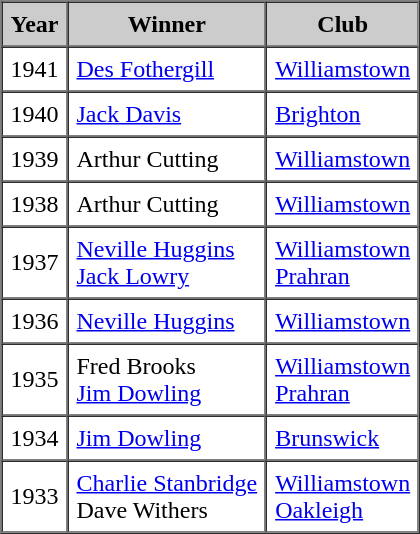<table border="1" cellspacing="0" cellpadding="5">
<tr bgcolor="#cccccc">
<th>Year</th>
<th>Winner</th>
<th>Club</th>
</tr>
<tr>
<td>1941</td>
<td><a href='#'>Des Fothergill</a></td>
<td><a href='#'>Williamstown</a></td>
</tr>
<tr>
<td>1940</td>
<td><a href='#'>Jack Davis</a></td>
<td><a href='#'>Brighton</a></td>
</tr>
<tr>
<td>1939</td>
<td>Arthur Cutting</td>
<td><a href='#'>Williamstown</a></td>
</tr>
<tr>
<td>1938</td>
<td>Arthur Cutting</td>
<td><a href='#'>Williamstown</a></td>
</tr>
<tr>
<td>1937</td>
<td><a href='#'>Neville Huggins</a><br><a href='#'>Jack Lowry</a></td>
<td><a href='#'>Williamstown</a><br><a href='#'>Prahran</a></td>
</tr>
<tr>
<td>1936</td>
<td><a href='#'>Neville Huggins</a></td>
<td><a href='#'>Williamstown</a></td>
</tr>
<tr>
<td>1935</td>
<td>Fred Brooks<br><a href='#'>Jim Dowling</a></td>
<td><a href='#'>Williamstown</a><br><a href='#'>Prahran</a></td>
</tr>
<tr>
<td>1934</td>
<td><a href='#'>Jim Dowling</a></td>
<td><a href='#'>Brunswick</a></td>
</tr>
<tr>
<td>1933</td>
<td><a href='#'>Charlie Stanbridge</a><br>Dave Withers</td>
<td><a href='#'>Williamstown</a><br><a href='#'>Oakleigh</a></td>
</tr>
</table>
